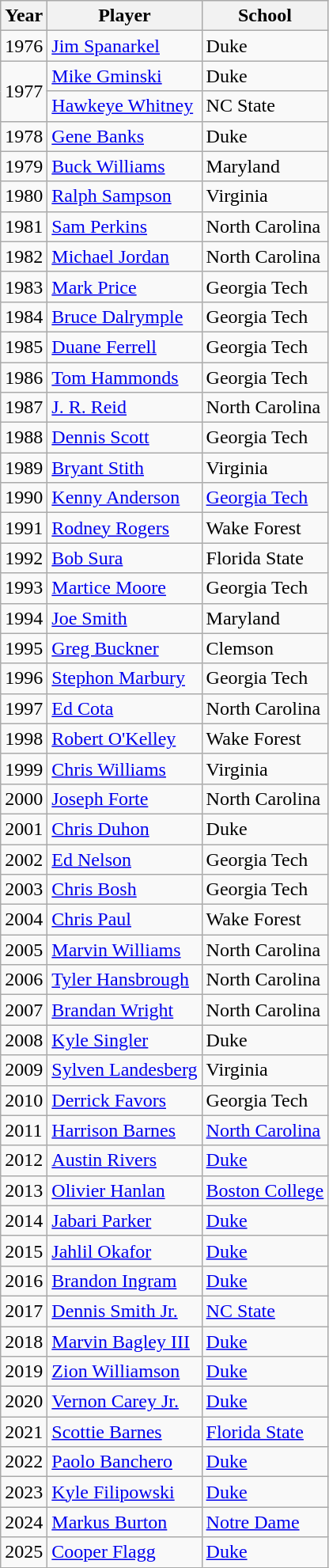<table class="wikitable sortable">
<tr>
<th>Year</th>
<th>Player</th>
<th>School</th>
</tr>
<tr>
<td>1976</td>
<td><a href='#'>Jim Spanarkel</a></td>
<td>Duke</td>
</tr>
<tr>
<td rowspan="2">1977</td>
<td><a href='#'>Mike Gminski</a></td>
<td>Duke</td>
</tr>
<tr>
<td><a href='#'>Hawkeye Whitney</a></td>
<td>NC State</td>
</tr>
<tr>
<td>1978</td>
<td><a href='#'>Gene Banks</a></td>
<td>Duke</td>
</tr>
<tr>
<td>1979</td>
<td><a href='#'>Buck Williams</a></td>
<td>Maryland</td>
</tr>
<tr>
<td>1980</td>
<td><a href='#'>Ralph Sampson</a></td>
<td>Virginia</td>
</tr>
<tr>
<td>1981</td>
<td><a href='#'>Sam Perkins</a></td>
<td>North Carolina</td>
</tr>
<tr>
<td>1982</td>
<td><a href='#'>Michael Jordan</a></td>
<td>North Carolina</td>
</tr>
<tr>
<td>1983</td>
<td><a href='#'>Mark Price</a></td>
<td>Georgia Tech</td>
</tr>
<tr>
<td>1984</td>
<td><a href='#'>Bruce Dalrymple</a></td>
<td>Georgia Tech</td>
</tr>
<tr>
<td>1985</td>
<td><a href='#'>Duane Ferrell</a></td>
<td>Georgia Tech</td>
</tr>
<tr>
<td>1986</td>
<td><a href='#'>Tom Hammonds</a></td>
<td>Georgia Tech</td>
</tr>
<tr>
<td>1987</td>
<td><a href='#'>J. R. Reid</a></td>
<td>North Carolina</td>
</tr>
<tr>
<td>1988</td>
<td><a href='#'>Dennis Scott</a></td>
<td>Georgia Tech</td>
</tr>
<tr>
<td>1989</td>
<td><a href='#'>Bryant Stith</a></td>
<td>Virginia</td>
</tr>
<tr>
<td>1990</td>
<td><a href='#'>Kenny Anderson</a></td>
<td><a href='#'>Georgia Tech</a></td>
</tr>
<tr>
<td>1991</td>
<td><a href='#'>Rodney Rogers</a></td>
<td>Wake Forest</td>
</tr>
<tr>
<td>1992</td>
<td><a href='#'>Bob Sura</a></td>
<td>Florida State</td>
</tr>
<tr>
<td>1993</td>
<td><a href='#'>Martice Moore</a></td>
<td>Georgia Tech</td>
</tr>
<tr>
<td>1994</td>
<td><a href='#'>Joe Smith</a></td>
<td>Maryland</td>
</tr>
<tr>
<td>1995</td>
<td><a href='#'>Greg Buckner</a></td>
<td>Clemson</td>
</tr>
<tr>
<td>1996</td>
<td><a href='#'>Stephon Marbury</a></td>
<td>Georgia Tech</td>
</tr>
<tr>
<td>1997</td>
<td><a href='#'>Ed Cota</a></td>
<td>North Carolina</td>
</tr>
<tr>
<td>1998</td>
<td><a href='#'>Robert O'Kelley</a></td>
<td>Wake Forest</td>
</tr>
<tr>
<td>1999</td>
<td><a href='#'>Chris Williams</a></td>
<td>Virginia</td>
</tr>
<tr>
<td>2000</td>
<td><a href='#'>Joseph Forte</a></td>
<td>North Carolina</td>
</tr>
<tr>
<td>2001</td>
<td><a href='#'>Chris Duhon</a></td>
<td>Duke</td>
</tr>
<tr>
<td>2002</td>
<td><a href='#'>Ed Nelson</a></td>
<td>Georgia Tech</td>
</tr>
<tr>
<td>2003</td>
<td><a href='#'>Chris Bosh</a></td>
<td>Georgia Tech</td>
</tr>
<tr>
<td>2004</td>
<td><a href='#'>Chris Paul</a></td>
<td>Wake Forest</td>
</tr>
<tr>
<td>2005</td>
<td><a href='#'>Marvin Williams</a></td>
<td>North Carolina</td>
</tr>
<tr>
<td>2006</td>
<td><a href='#'>Tyler Hansbrough</a></td>
<td>North Carolina</td>
</tr>
<tr>
<td>2007</td>
<td><a href='#'>Brandan Wright</a></td>
<td>North Carolina</td>
</tr>
<tr>
<td>2008</td>
<td><a href='#'>Kyle Singler</a></td>
<td>Duke</td>
</tr>
<tr>
<td>2009</td>
<td><a href='#'>Sylven Landesberg</a></td>
<td>Virginia</td>
</tr>
<tr>
<td>2010</td>
<td><a href='#'>Derrick Favors</a></td>
<td>Georgia Tech</td>
</tr>
<tr>
<td>2011</td>
<td><a href='#'>Harrison Barnes</a></td>
<td><a href='#'>North Carolina</a></td>
</tr>
<tr>
<td>2012</td>
<td><a href='#'>Austin Rivers</a></td>
<td><a href='#'>Duke</a></td>
</tr>
<tr>
<td>2013</td>
<td><a href='#'>Olivier Hanlan</a></td>
<td><a href='#'>Boston College</a></td>
</tr>
<tr>
<td>2014</td>
<td><a href='#'>Jabari Parker</a></td>
<td><a href='#'>Duke</a></td>
</tr>
<tr>
<td>2015</td>
<td><a href='#'>Jahlil Okafor</a></td>
<td><a href='#'>Duke</a></td>
</tr>
<tr>
<td>2016</td>
<td><a href='#'>Brandon Ingram</a></td>
<td><a href='#'>Duke</a></td>
</tr>
<tr>
<td>2017</td>
<td><a href='#'>Dennis Smith Jr.</a></td>
<td><a href='#'>NC State</a></td>
</tr>
<tr>
<td>2018</td>
<td><a href='#'>Marvin Bagley III</a></td>
<td><a href='#'>Duke</a></td>
</tr>
<tr>
<td>2019</td>
<td><a href='#'>Zion Williamson</a></td>
<td><a href='#'>Duke</a></td>
</tr>
<tr>
<td>2020</td>
<td><a href='#'>Vernon Carey Jr.</a></td>
<td><a href='#'>Duke</a></td>
</tr>
<tr>
<td>2021</td>
<td><a href='#'>Scottie Barnes</a></td>
<td><a href='#'>Florida State</a></td>
</tr>
<tr>
<td>2022</td>
<td><a href='#'>Paolo Banchero</a></td>
<td><a href='#'>Duke</a></td>
</tr>
<tr>
<td>2023</td>
<td><a href='#'>Kyle Filipowski</a></td>
<td><a href='#'>Duke</a></td>
</tr>
<tr>
<td>2024</td>
<td><a href='#'>Markus Burton</a></td>
<td><a href='#'>Notre Dame</a></td>
</tr>
<tr>
<td>2025</td>
<td><a href='#'>Cooper Flagg</a></td>
<td><a href='#'>Duke</a></td>
</tr>
</table>
